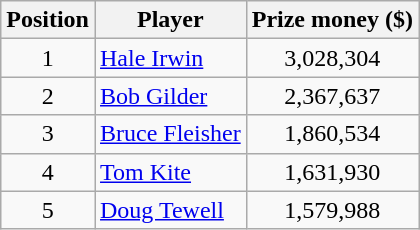<table class="wikitable">
<tr>
<th>Position</th>
<th>Player</th>
<th>Prize money ($)</th>
</tr>
<tr>
<td align=center>1</td>
<td> <a href='#'>Hale Irwin</a></td>
<td align=center>3,028,304</td>
</tr>
<tr>
<td align=center>2</td>
<td> <a href='#'>Bob Gilder</a></td>
<td align=center>2,367,637</td>
</tr>
<tr>
<td align=center>3</td>
<td> <a href='#'>Bruce Fleisher</a></td>
<td align=center>1,860,534</td>
</tr>
<tr>
<td align=center>4</td>
<td> <a href='#'>Tom Kite</a></td>
<td align=center>1,631,930</td>
</tr>
<tr>
<td align=center>5</td>
<td> <a href='#'>Doug Tewell</a></td>
<td align=center>1,579,988</td>
</tr>
</table>
